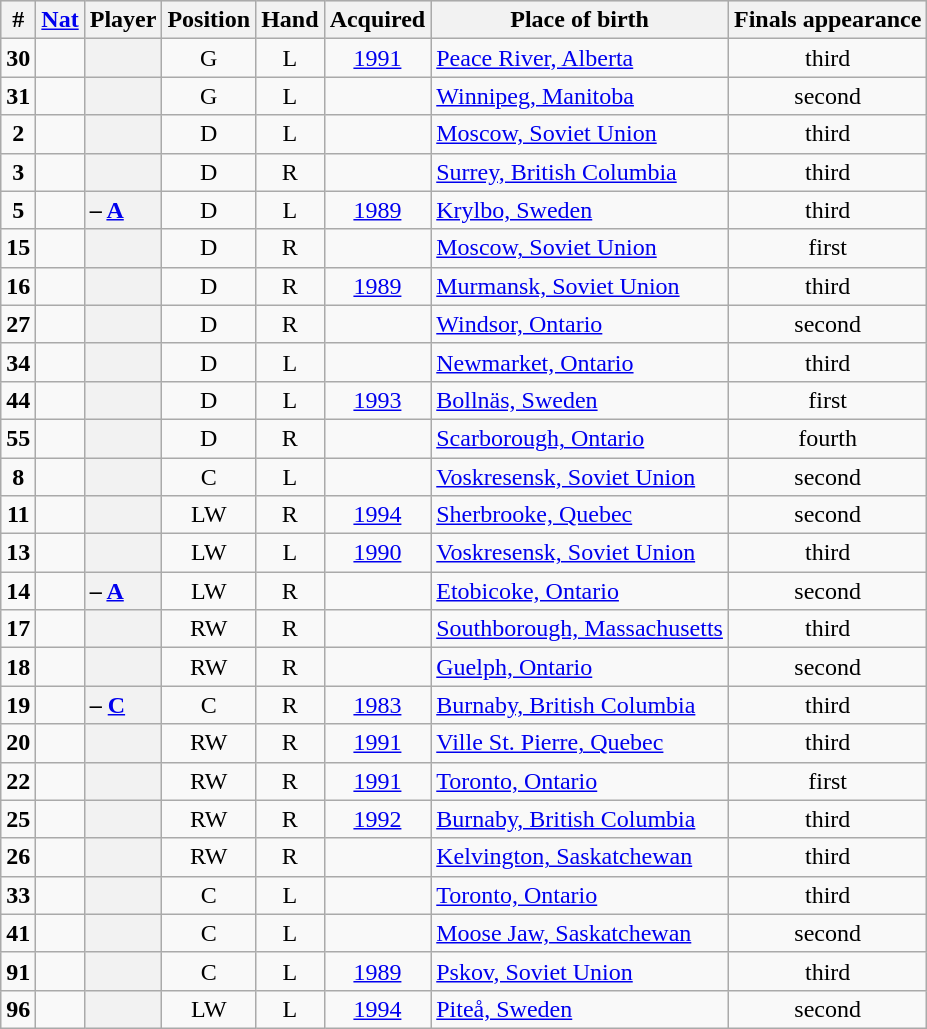<table class="sortable wikitable plainrowheaders" style="text-align:center;">
<tr style="background:#ddd;">
<th scope="col">#</th>
<th scope="col"><a href='#'>Nat</a></th>
<th scope="col">Player</th>
<th scope="col">Position</th>
<th scope="col">Hand</th>
<th scope="col">Acquired</th>
<th scope="col" class="unsortable">Place of birth</th>
<th scope="col" class="unsortable">Finals appearance</th>
</tr>
<tr>
<td><strong>30</strong></td>
<td></td>
<th scope="row" style="text-align:left;"></th>
<td>G</td>
<td>L</td>
<td><a href='#'>1991</a></td>
<td style="text-align:left;"><a href='#'>Peace River, Alberta</a></td>
<td>third </td>
</tr>
<tr>
<td><strong>31</strong></td>
<td></td>
<th scope="row" style="text-align:left;"></th>
<td>G</td>
<td>L</td>
<td></td>
<td style="text-align:left;"><a href='#'>Winnipeg, Manitoba</a></td>
<td>second  </td>
</tr>
<tr>
<td><strong>2</strong></td>
<td></td>
<th scope="row" style="text-align:left;"></th>
<td>D</td>
<td>L</td>
<td></td>
<td style="text-align:left;"><a href='#'>Moscow, Soviet Union</a></td>
<td>third </td>
</tr>
<tr>
<td><strong>3</strong></td>
<td></td>
<th scope="row" style="text-align:left;"></th>
<td>D</td>
<td>R</td>
<td></td>
<td style="text-align:left;"><a href='#'>Surrey, British Columbia</a></td>
<td>third </td>
</tr>
<tr>
<td><strong>5</strong></td>
<td></td>
<th scope="row" style="text-align:left;"> – <strong><a href='#'>A</a></strong></th>
<td>D</td>
<td>L</td>
<td><a href='#'>1989</a></td>
<td style="text-align:left;"><a href='#'>Krylbo, Sweden</a></td>
<td>third </td>
</tr>
<tr>
<td><strong>15</strong></td>
<td></td>
<th scope="row" style="text-align:left;"></th>
<td>D</td>
<td>R</td>
<td></td>
<td style="text-align:left;"><a href='#'>Moscow, Soviet Union</a></td>
<td>first </td>
</tr>
<tr>
<td><strong>16</strong></td>
<td></td>
<th scope="row" style="text-align:left;"></th>
<td>D</td>
<td>R</td>
<td><a href='#'>1989</a></td>
<td style="text-align:left;"><a href='#'>Murmansk, Soviet Union</a></td>
<td>third </td>
</tr>
<tr>
<td><strong>27</strong></td>
<td></td>
<th scope="row" style="text-align:left;"></th>
<td>D</td>
<td>R</td>
<td></td>
<td style="text-align:left;"><a href='#'>Windsor, Ontario</a></td>
<td>second </td>
</tr>
<tr>
<td><strong>34</strong></td>
<td></td>
<th scope="row" style="text-align:left;"></th>
<td>D</td>
<td>L</td>
<td></td>
<td style="text-align:left;"><a href='#'>Newmarket, Ontario</a></td>
<td>third </td>
</tr>
<tr>
<td><strong>44</strong></td>
<td></td>
<th scope="row" style="text-align:left;"></th>
<td>D</td>
<td>L</td>
<td><a href='#'>1993</a></td>
<td style="text-align:left;"><a href='#'>Bollnäs, Sweden</a></td>
<td>first</td>
</tr>
<tr>
<td><strong>55</strong></td>
<td></td>
<th scope="row" style="text-align:left;"></th>
<td>D</td>
<td>R</td>
<td></td>
<td style="text-align:left;"><a href='#'>Scarborough, Ontario</a></td>
<td>fourth </td>
</tr>
<tr>
<td><strong>8</strong></td>
<td></td>
<th scope="row" style="text-align:left;"></th>
<td>C</td>
<td>L</td>
<td></td>
<td style="text-align:left;"><a href='#'>Voskresensk, Soviet Union</a></td>
<td>second </td>
</tr>
<tr>
<td><strong>11</strong></td>
<td></td>
<th scope="row" style="text-align:left;"></th>
<td>LW</td>
<td>R</td>
<td><a href='#'>1994</a></td>
<td style="text-align:left;"><a href='#'>Sherbrooke, Quebec</a></td>
<td>second  </td>
</tr>
<tr>
<td><strong>13</strong></td>
<td></td>
<th scope="row" style="text-align:left;"></th>
<td>LW</td>
<td>L</td>
<td><a href='#'>1990</a></td>
<td style="text-align:left;"><a href='#'>Voskresensk, Soviet Union</a></td>
<td>third </td>
</tr>
<tr>
<td><strong>14</strong></td>
<td></td>
<th scope="row" style="text-align:left;"> – <strong><a href='#'>A</a></strong></th>
<td>LW</td>
<td>R</td>
<td></td>
<td style="text-align:left;"><a href='#'>Etobicoke, Ontario</a></td>
<td>second </td>
</tr>
<tr>
<td><strong>17</strong></td>
<td></td>
<th scope="row" style="text-align:left;"></th>
<td>RW</td>
<td>R</td>
<td></td>
<td style="text-align:left;"><a href='#'>Southborough, Massachusetts</a></td>
<td>third </td>
</tr>
<tr>
<td><strong>18</strong></td>
<td></td>
<th scope="row" style="text-align:left;"></th>
<td>RW</td>
<td>R</td>
<td></td>
<td style="text-align:left;"><a href='#'>Guelph, Ontario</a></td>
<td>second </td>
</tr>
<tr>
<td><strong>19</strong></td>
<td></td>
<th scope="row" style="text-align:left;"> – <strong><a href='#'>C</a></strong></th>
<td>C</td>
<td>R</td>
<td><a href='#'>1983</a></td>
<td style="text-align:left;"><a href='#'>Burnaby, British Columbia</a></td>
<td>third </td>
</tr>
<tr>
<td><strong>20</strong></td>
<td></td>
<th scope="row" style="text-align:left;"></th>
<td>RW</td>
<td>R</td>
<td><a href='#'>1991</a></td>
<td style="text-align:left;"><a href='#'>Ville St. Pierre, Quebec</a></td>
<td>third </td>
</tr>
<tr>
<td><strong>22</strong></td>
<td></td>
<th scope="row" style="text-align:left;"></th>
<td>RW</td>
<td>R</td>
<td><a href='#'>1991</a></td>
<td style="text-align:left;"><a href='#'>Toronto, Ontario</a></td>
<td>first </td>
</tr>
<tr>
<td><strong>25</strong></td>
<td></td>
<th scope="row" style="text-align:left;"></th>
<td>RW</td>
<td>R</td>
<td><a href='#'>1992</a></td>
<td style="text-align:left;"><a href='#'>Burnaby, British Columbia</a></td>
<td>third </td>
</tr>
<tr>
<td><strong>26</strong></td>
<td></td>
<th scope="row" style="text-align:left;"></th>
<td>RW</td>
<td>R</td>
<td></td>
<td style="text-align:left;"><a href='#'>Kelvington, Saskatchewan</a></td>
<td>third </td>
</tr>
<tr>
<td><strong>33</strong></td>
<td></td>
<th scope="row" style="text-align:left;"></th>
<td>C</td>
<td>L</td>
<td></td>
<td style="text-align:left;"><a href='#'>Toronto, Ontario</a></td>
<td>third </td>
</tr>
<tr>
<td><strong>41</strong></td>
<td></td>
<th scope="row" style="text-align:left;"></th>
<td>C</td>
<td>L</td>
<td></td>
<td style="text-align:left;"><a href='#'>Moose Jaw, Saskatchewan</a></td>
<td>second  </td>
</tr>
<tr>
<td><strong>91</strong></td>
<td></td>
<th scope="row" style="text-align:left;"></th>
<td>C</td>
<td>L</td>
<td><a href='#'>1989</a></td>
<td style="text-align:left;"><a href='#'>Pskov, Soviet Union</a></td>
<td>third </td>
</tr>
<tr>
<td><strong>96</strong></td>
<td></td>
<th scope="row" style="text-align:left;"></th>
<td>LW</td>
<td>L</td>
<td><a href='#'>1994</a></td>
<td style="text-align:left;"><a href='#'>Piteå, Sweden</a></td>
<td>second </td>
</tr>
</table>
